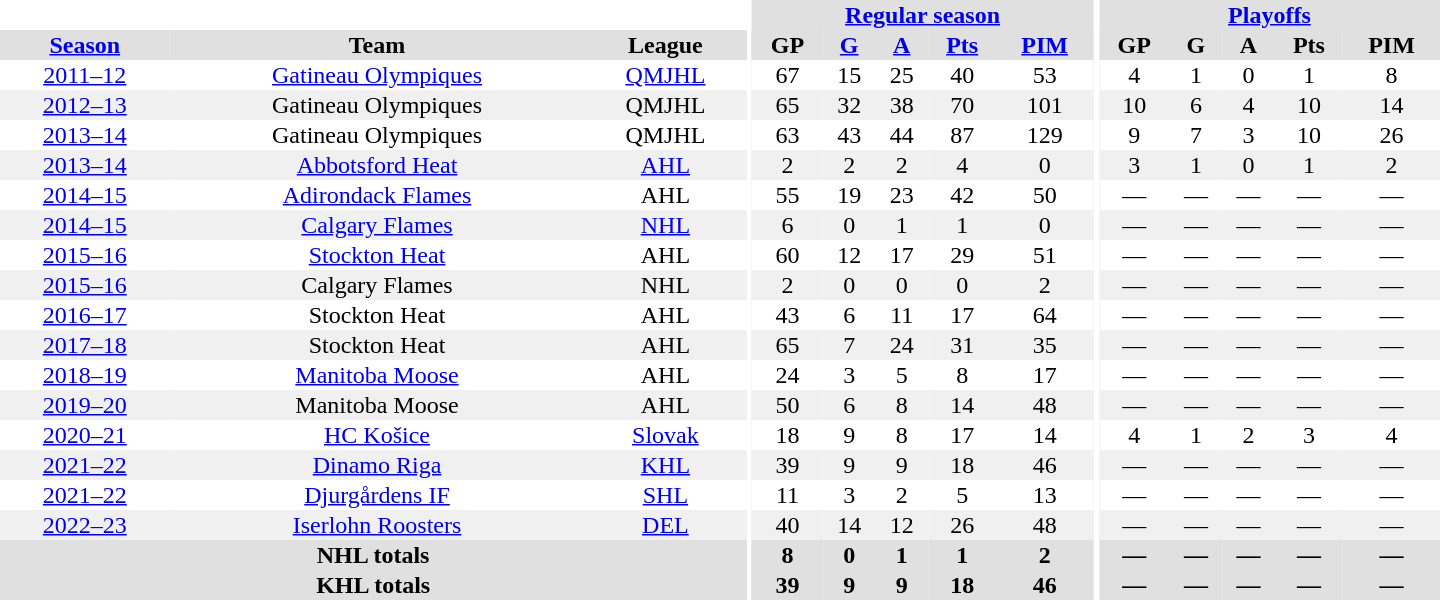<table border="0" cellpadding="1" cellspacing="0" style="text-align:center; width:60em">
<tr bgcolor="#e0e0e0">
<th colspan="3" bgcolor="#ffffff"></th>
<th rowspan="99" bgcolor="#ffffff"></th>
<th colspan="5"><a href='#'>Regular season</a></th>
<th rowspan="99" bgcolor="#ffffff"></th>
<th colspan="5"><a href='#'>Playoffs</a></th>
</tr>
<tr bgcolor="#e0e0e0">
<th><a href='#'>Season</a></th>
<th>Team</th>
<th>League</th>
<th>GP</th>
<th><a href='#'>G</a></th>
<th><a href='#'>A</a></th>
<th><a href='#'>Pts</a></th>
<th><a href='#'>PIM</a></th>
<th>GP</th>
<th>G</th>
<th>A</th>
<th>Pts</th>
<th>PIM</th>
</tr>
<tr>
<td><a href='#'>2011–12</a></td>
<td><a href='#'>Gatineau Olympiques</a></td>
<td><a href='#'>QMJHL</a></td>
<td>67</td>
<td>15</td>
<td>25</td>
<td>40</td>
<td>53</td>
<td>4</td>
<td>1</td>
<td>0</td>
<td>1</td>
<td>8</td>
</tr>
<tr bgcolor="#f0f0f0">
<td><a href='#'>2012–13</a></td>
<td>Gatineau Olympiques</td>
<td>QMJHL</td>
<td>65</td>
<td>32</td>
<td>38</td>
<td>70</td>
<td>101</td>
<td>10</td>
<td>6</td>
<td>4</td>
<td>10</td>
<td>14</td>
</tr>
<tr>
<td><a href='#'>2013–14</a></td>
<td>Gatineau Olympiques</td>
<td>QMJHL</td>
<td>63</td>
<td>43</td>
<td>44</td>
<td>87</td>
<td>129</td>
<td>9</td>
<td>7</td>
<td>3</td>
<td>10</td>
<td>26</td>
</tr>
<tr bgcolor="#f0f0f0">
<td><a href='#'>2013–14</a></td>
<td><a href='#'>Abbotsford Heat</a></td>
<td><a href='#'>AHL</a></td>
<td>2</td>
<td>2</td>
<td>2</td>
<td>4</td>
<td>0</td>
<td>3</td>
<td>1</td>
<td>0</td>
<td>1</td>
<td>2</td>
</tr>
<tr>
<td><a href='#'>2014–15</a></td>
<td><a href='#'>Adirondack Flames</a></td>
<td>AHL</td>
<td>55</td>
<td>19</td>
<td>23</td>
<td>42</td>
<td>50</td>
<td>—</td>
<td>—</td>
<td>—</td>
<td>—</td>
<td>—</td>
</tr>
<tr bgcolor="#f0f0f0">
<td><a href='#'>2014–15</a></td>
<td><a href='#'>Calgary Flames</a></td>
<td><a href='#'>NHL</a></td>
<td>6</td>
<td>0</td>
<td>1</td>
<td>1</td>
<td>0</td>
<td>—</td>
<td>—</td>
<td>—</td>
<td>—</td>
<td>—</td>
</tr>
<tr>
<td><a href='#'>2015–16</a></td>
<td><a href='#'>Stockton Heat</a></td>
<td>AHL</td>
<td>60</td>
<td>12</td>
<td>17</td>
<td>29</td>
<td>51</td>
<td>—</td>
<td>—</td>
<td>—</td>
<td>—</td>
<td>—</td>
</tr>
<tr bgcolor="#f0f0f0">
<td><a href='#'>2015–16</a></td>
<td>Calgary Flames</td>
<td>NHL</td>
<td>2</td>
<td>0</td>
<td>0</td>
<td>0</td>
<td>2</td>
<td>—</td>
<td>—</td>
<td>—</td>
<td>—</td>
<td>—</td>
</tr>
<tr>
<td><a href='#'>2016–17</a></td>
<td>Stockton Heat</td>
<td>AHL</td>
<td>43</td>
<td>6</td>
<td>11</td>
<td>17</td>
<td>64</td>
<td>—</td>
<td>—</td>
<td>—</td>
<td>—</td>
<td>—</td>
</tr>
<tr bgcolor="#f0f0f0">
<td><a href='#'>2017–18</a></td>
<td>Stockton Heat</td>
<td>AHL</td>
<td>65</td>
<td>7</td>
<td>24</td>
<td>31</td>
<td>35</td>
<td>—</td>
<td>—</td>
<td>—</td>
<td>—</td>
<td>—</td>
</tr>
<tr>
<td><a href='#'>2018–19</a></td>
<td><a href='#'>Manitoba Moose</a></td>
<td>AHL</td>
<td>24</td>
<td>3</td>
<td>5</td>
<td>8</td>
<td>17</td>
<td>—</td>
<td>—</td>
<td>—</td>
<td>—</td>
<td>—</td>
</tr>
<tr bgcolor="#f0f0f0">
<td><a href='#'>2019–20</a></td>
<td>Manitoba Moose</td>
<td>AHL</td>
<td>50</td>
<td>6</td>
<td>8</td>
<td>14</td>
<td>48</td>
<td>—</td>
<td>—</td>
<td>—</td>
<td>—</td>
<td>—</td>
</tr>
<tr>
<td><a href='#'>2020–21</a></td>
<td><a href='#'>HC Košice</a></td>
<td><a href='#'>Slovak</a></td>
<td>18</td>
<td>9</td>
<td>8</td>
<td>17</td>
<td>14</td>
<td>4</td>
<td>1</td>
<td>2</td>
<td>3</td>
<td>4</td>
</tr>
<tr bgcolor="#f0f0f0">
<td><a href='#'>2021–22</a></td>
<td><a href='#'>Dinamo Riga</a></td>
<td><a href='#'>KHL</a></td>
<td>39</td>
<td>9</td>
<td>9</td>
<td>18</td>
<td>46</td>
<td>—</td>
<td>—</td>
<td>—</td>
<td>—</td>
<td>—</td>
</tr>
<tr>
<td><a href='#'>2021–22</a></td>
<td><a href='#'>Djurgårdens IF</a></td>
<td><a href='#'>SHL</a></td>
<td>11</td>
<td>3</td>
<td>2</td>
<td>5</td>
<td>13</td>
<td>—</td>
<td>—</td>
<td>—</td>
<td>—</td>
<td>—</td>
</tr>
<tr bgcolor="#f0f0f0">
<td><a href='#'>2022–23</a></td>
<td><a href='#'>Iserlohn Roosters</a></td>
<td><a href='#'>DEL</a></td>
<td>40</td>
<td>14</td>
<td>12</td>
<td>26</td>
<td>48</td>
<td>—</td>
<td>—</td>
<td>—</td>
<td>—</td>
<td>—</td>
</tr>
<tr bgcolor="#e0e0e0">
<th colspan="3">NHL totals</th>
<th>8</th>
<th>0</th>
<th>1</th>
<th>1</th>
<th>2</th>
<th>—</th>
<th>—</th>
<th>—</th>
<th>—</th>
<th>—</th>
</tr>
<tr bgcolor="#e0e0e0">
<th colspan="3">KHL totals</th>
<th>39</th>
<th>9</th>
<th>9</th>
<th>18</th>
<th>46</th>
<th>—</th>
<th>—</th>
<th>—</th>
<th>—</th>
<th>—</th>
</tr>
</table>
